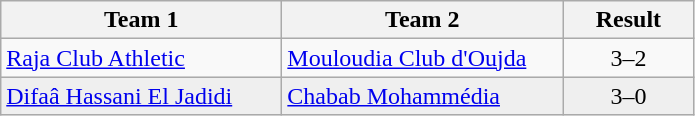<table class="wikitable">
<tr>
<th width="180">Team 1</th>
<th width="180">Team 2</th>
<th width="80">Result</th>
</tr>
<tr>
<td><a href='#'>Raja Club Athletic</a></td>
<td><a href='#'>Mouloudia Club d'Oujda</a></td>
<td align="center">3–2</td>
</tr>
<tr style="background:#EFEFEF">
<td><a href='#'>Difaâ Hassani El Jadidi</a></td>
<td><a href='#'>Chabab Mohammédia</a></td>
<td align="center">3–0</td>
</tr>
</table>
